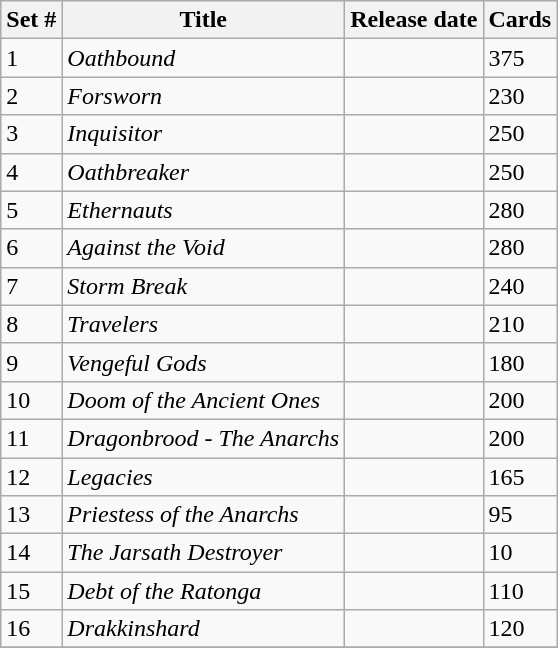<table class="wikitable sortable">
<tr>
<th>Set #</th>
<th>Title</th>
<th>Release date</th>
<th>Cards</th>
</tr>
<tr>
<td>1</td>
<td><em>Oathbound</em></td>
<td></td>
<td>375</td>
</tr>
<tr>
<td>2</td>
<td><em>Forsworn</em></td>
<td></td>
<td>230</td>
</tr>
<tr>
<td>3</td>
<td><em>Inquisitor</em></td>
<td></td>
<td>250</td>
</tr>
<tr>
<td>4</td>
<td><em>Oathbreaker</em></td>
<td></td>
<td>250</td>
</tr>
<tr>
<td>5</td>
<td><em>Ethernauts</em></td>
<td></td>
<td>280</td>
</tr>
<tr>
<td>6</td>
<td><em>Against the Void</em></td>
<td></td>
<td>280</td>
</tr>
<tr>
<td>7</td>
<td><em>Storm Break</em></td>
<td></td>
<td>240</td>
</tr>
<tr>
<td>8</td>
<td><em>Travelers</em></td>
<td></td>
<td>210</td>
</tr>
<tr>
<td>9</td>
<td><em>Vengeful Gods</em></td>
<td></td>
<td>180</td>
</tr>
<tr>
<td>10</td>
<td><em>Doom of the Ancient Ones</em></td>
<td></td>
<td>200</td>
</tr>
<tr>
<td>11</td>
<td><em>Dragonbrood - The Anarchs</em></td>
<td></td>
<td>200</td>
</tr>
<tr>
<td>12</td>
<td><em>Legacies</em></td>
<td></td>
<td>165</td>
</tr>
<tr>
<td>13</td>
<td><em>Priestess of the Anarchs</em></td>
<td></td>
<td>95</td>
</tr>
<tr>
<td>14</td>
<td><em>The Jarsath Destroyer</em></td>
<td></td>
<td>10</td>
</tr>
<tr>
<td>15</td>
<td><em>Debt of the Ratonga</em></td>
<td></td>
<td>110</td>
</tr>
<tr>
<td>16</td>
<td><em>Drakkinshard</em></td>
<td></td>
<td>120</td>
</tr>
<tr>
</tr>
</table>
